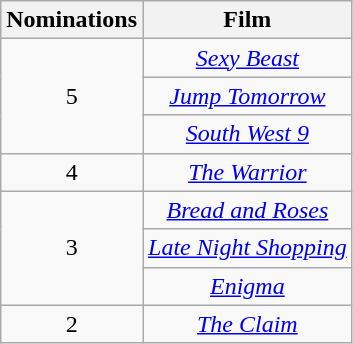<table class="wikitable plainrowheaders" style="text-align:center;">
<tr>
<th scope="col" style="width:55px;">Nominations</th>
<th scope="col" style="text-align:center;">Film</th>
</tr>
<tr>
<td rowspan="3">5</td>
<td><em><a href='#'>Sexy Beast</a></em></td>
</tr>
<tr>
<td><em><a href='#'>Jump Tomorrow</a></em></td>
</tr>
<tr>
<td><em><a href='#'>South West 9</a></em></td>
</tr>
<tr>
<td>4</td>
<td><em><a href='#'>The Warrior</a></em></td>
</tr>
<tr>
<td rowspan="3">3</td>
<td><em><a href='#'>Bread and Roses</a></em></td>
</tr>
<tr>
<td><em><a href='#'>Late Night Shopping</a></em></td>
</tr>
<tr>
<td><em><a href='#'>Enigma</a></em></td>
</tr>
<tr>
<td>2</td>
<td><em><a href='#'>The Claim</a></em></td>
</tr>
</table>
